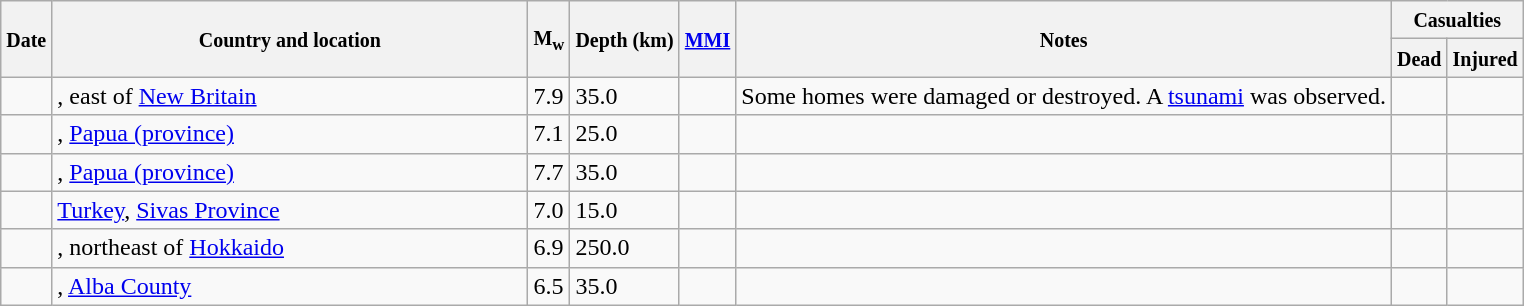<table class="wikitable sortable sort-under" style="border:1px black; margin-left:1em;">
<tr>
<th rowspan="2"><small>Date</small></th>
<th rowspan="2" style="width: 310px"><small>Country and location</small></th>
<th rowspan="2"><small>M<sub>w</sub></small></th>
<th rowspan="2"><small>Depth (km)</small></th>
<th rowspan="2"><small><a href='#'>MMI</a></small></th>
<th rowspan="2" class="unsortable"><small>Notes</small></th>
<th colspan="2"><small>Casualties</small></th>
</tr>
<tr>
<th><small>Dead</small></th>
<th><small>Injured</small></th>
</tr>
<tr>
<td></td>
<td>, east of <a href='#'>New Britain</a></td>
<td>7.9</td>
<td>35.0</td>
<td></td>
<td>Some homes were damaged or destroyed. A <a href='#'>tsunami</a> was observed.</td>
<td></td>
<td></td>
</tr>
<tr>
<td></td>
<td>, <a href='#'>Papua (province)</a></td>
<td>7.1</td>
<td>25.0</td>
<td></td>
<td></td>
<td></td>
<td></td>
</tr>
<tr>
<td></td>
<td>, <a href='#'>Papua (province)</a></td>
<td>7.7</td>
<td>35.0</td>
<td></td>
<td></td>
<td></td>
<td></td>
</tr>
<tr>
<td></td>
<td> <a href='#'>Turkey</a>, <a href='#'>Sivas Province</a></td>
<td>7.0</td>
<td>15.0</td>
<td></td>
<td></td>
<td></td>
<td></td>
</tr>
<tr>
<td></td>
<td>, northeast of <a href='#'>Hokkaido</a></td>
<td>6.9</td>
<td>250.0</td>
<td></td>
<td></td>
<td></td>
<td></td>
</tr>
<tr>
<td></td>
<td>, <a href='#'>Alba County</a></td>
<td>6.5</td>
<td>35.0</td>
<td></td>
<td></td>
<td></td>
<td></td>
</tr>
</table>
